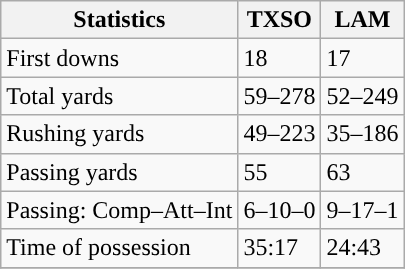<table class="wikitable" style="float: left;">
<tr>
<th>Statistics</th>
<th>TXSO</th>
<th>LAM</th>
</tr>
<tr>
<td>First downs</td>
<td>18</td>
<td>17</td>
</tr>
<tr>
<td>Total yards</td>
<td>59–278</td>
<td>52–249</td>
</tr>
<tr>
<td>Rushing yards</td>
<td>49–223</td>
<td>35–186</td>
</tr>
<tr>
<td>Passing yards</td>
<td>55</td>
<td>63</td>
</tr>
<tr>
<td>Passing: Comp–Att–Int</td>
<td>6–10–0</td>
<td>9–17–1</td>
</tr>
<tr>
<td>Time of possession</td>
<td>35:17</td>
<td>24:43</td>
</tr>
<tr>
</tr>
</table>
